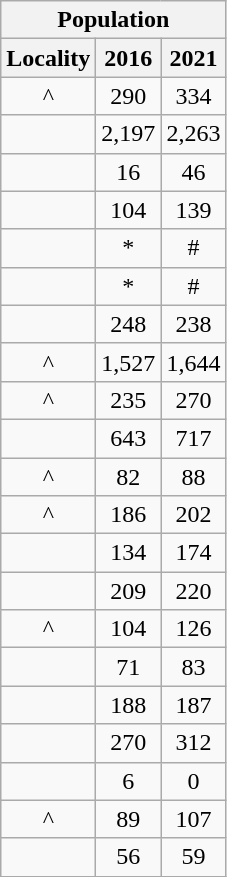<table class="wikitable" style="text-align:center;">
<tr>
<th colspan="3" style="text-align:center;  font-weight:bold">Population</th>
</tr>
<tr>
<th style="text-align:center; background:  font-weight:bold">Locality</th>
<th style="text-align:center; background:  font-weight:bold"><strong>2016</strong></th>
<th style="text-align:center; background:  font-weight:bold"><strong>2021</strong></th>
</tr>
<tr>
<td>^</td>
<td>290</td>
<td>334</td>
</tr>
<tr>
<td></td>
<td>2,197</td>
<td>2,263</td>
</tr>
<tr>
<td></td>
<td>16</td>
<td>46</td>
</tr>
<tr>
<td></td>
<td>104</td>
<td>139</td>
</tr>
<tr>
<td></td>
<td>*</td>
<td>#</td>
</tr>
<tr>
<td></td>
<td>*</td>
<td>#</td>
</tr>
<tr>
<td></td>
<td>248</td>
<td>238</td>
</tr>
<tr>
<td>^</td>
<td>1,527</td>
<td>1,644</td>
</tr>
<tr>
<td>^</td>
<td>235</td>
<td>270</td>
</tr>
<tr>
<td></td>
<td>643</td>
<td>717</td>
</tr>
<tr>
<td>^</td>
<td>82</td>
<td>88</td>
</tr>
<tr>
<td>^</td>
<td>186</td>
<td>202</td>
</tr>
<tr>
<td></td>
<td>134</td>
<td>174</td>
</tr>
<tr>
<td></td>
<td>209</td>
<td>220</td>
</tr>
<tr>
<td>^</td>
<td>104</td>
<td>126</td>
</tr>
<tr>
<td></td>
<td>71</td>
<td>83</td>
</tr>
<tr>
<td></td>
<td>188</td>
<td>187</td>
</tr>
<tr>
<td></td>
<td>270</td>
<td>312</td>
</tr>
<tr>
<td></td>
<td>6</td>
<td>0</td>
</tr>
<tr>
<td>^</td>
<td>89</td>
<td>107</td>
</tr>
<tr>
<td></td>
<td>56</td>
<td>59</td>
</tr>
</table>
